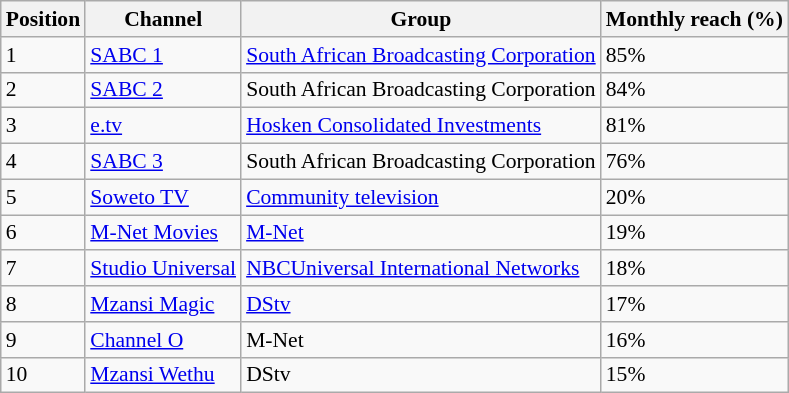<table class="wikitable sortable" style="font-size: 90%">
<tr>
<th>Position</th>
<th>Channel</th>
<th>Group</th>
<th>Monthly reach (%)</th>
</tr>
<tr>
<td>1</td>
<td><a href='#'>SABC 1</a></td>
<td><a href='#'>South African Broadcasting Corporation</a></td>
<td>85%</td>
</tr>
<tr>
<td>2</td>
<td><a href='#'>SABC 2</a></td>
<td>South African Broadcasting Corporation</td>
<td>84%</td>
</tr>
<tr>
<td>3</td>
<td><a href='#'>e.tv</a></td>
<td><a href='#'>Hosken Consolidated Investments</a></td>
<td>81%</td>
</tr>
<tr>
<td>4</td>
<td><a href='#'>SABC 3</a></td>
<td>South African Broadcasting Corporation</td>
<td>76%</td>
</tr>
<tr>
<td>5</td>
<td><a href='#'>Soweto TV</a></td>
<td><a href='#'>Community television</a></td>
<td>20%</td>
</tr>
<tr>
<td>6</td>
<td><a href='#'>M-Net Movies</a></td>
<td><a href='#'>M-Net</a></td>
<td>19%</td>
</tr>
<tr>
<td>7</td>
<td><a href='#'>Studio Universal</a></td>
<td><a href='#'>NBCUniversal International Networks</a></td>
<td>18%</td>
</tr>
<tr>
<td>8</td>
<td><a href='#'>Mzansi Magic</a></td>
<td><a href='#'>DStv</a></td>
<td>17%</td>
</tr>
<tr>
<td>9</td>
<td><a href='#'>Channel O</a></td>
<td>M-Net</td>
<td>16%</td>
</tr>
<tr>
<td>10</td>
<td><a href='#'>Mzansi Wethu</a></td>
<td>DStv</td>
<td>15%</td>
</tr>
</table>
